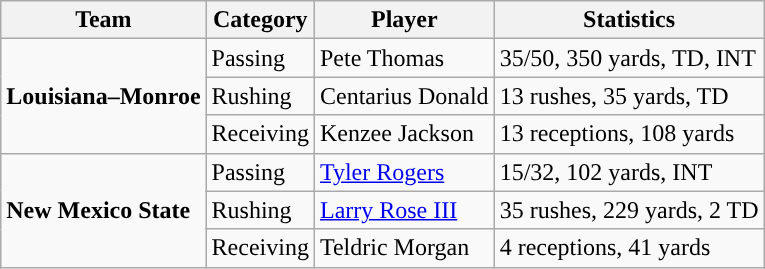<table class="wikitable" style="float: left;">
<tr>
<th>Team</th>
<th>Category</th>
<th>Player</th>
<th>Statistics</th>
</tr>
<tr>
<td rowspan=3><strong>Louisiana–Monroe</strong></td>
<td>Passing</td>
<td>Pete Thomas</td>
<td>35/50, 350 yards, TD, INT</td>
</tr>
<tr>
<td>Rushing</td>
<td>Centarius Donald</td>
<td>13 rushes, 35 yards, TD</td>
</tr>
<tr>
<td>Receiving</td>
<td>Kenzee Jackson</td>
<td>13 receptions, 108 yards</td>
</tr>
<tr>
<td rowspan=3><strong>New Mexico State</strong></td>
<td>Passing</td>
<td><a href='#'>Tyler Rogers</a></td>
<td>15/32, 102 yards, INT</td>
</tr>
<tr>
<td>Rushing</td>
<td><a href='#'>Larry Rose III</a></td>
<td>35 rushes, 229 yards, 2 TD</td>
</tr>
<tr>
<td>Receiving</td>
<td>Teldric Morgan</td>
<td>4 receptions, 41 yards</td>
</tr>
</table>
